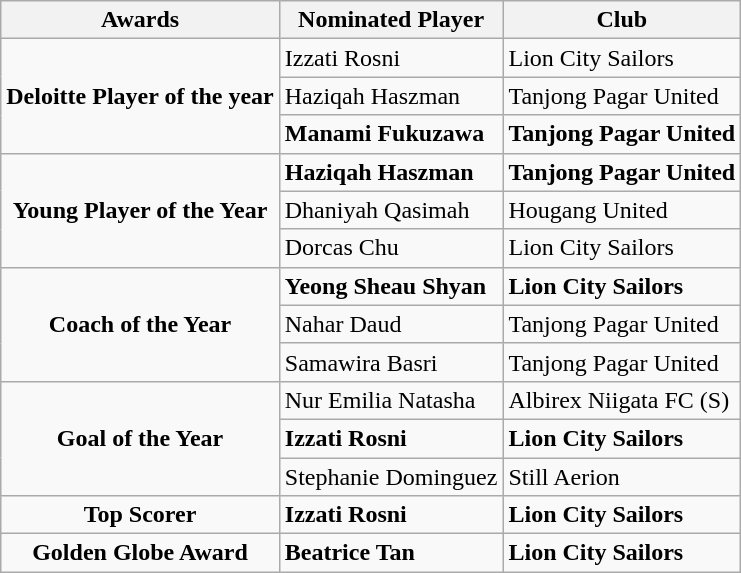<table class="wikitable" style="font-size:100%">
<tr>
<th>Awards</th>
<th>Nominated Player</th>
<th>Club</th>
</tr>
<tr>
<td rowspan="3"><strong>Deloitte Player of the year</strong></td>
<td>Izzati Rosni</td>
<td>Lion City Sailors</td>
</tr>
<tr>
<td>Haziqah Haszman</td>
<td>Tanjong Pagar United</td>
</tr>
<tr>
<td><strong>Manami Fukuzawa</strong></td>
<td><strong>Tanjong Pagar United</strong></td>
</tr>
<tr>
<td align="center" rowspan="3"><strong>Young Player of the Year</strong></td>
<td><strong>Haziqah Haszman</strong></td>
<td><strong>Tanjong Pagar United</strong></td>
</tr>
<tr>
<td>Dhaniyah Qasimah</td>
<td>Hougang United</td>
</tr>
<tr>
<td>Dorcas Chu</td>
<td>Lion City Sailors</td>
</tr>
<tr>
<td align="center" rowspan="3"><strong>Coach of the Year</strong></td>
<td><strong>Yeong Sheau Shyan</strong></td>
<td><strong>Lion City Sailors</strong></td>
</tr>
<tr>
<td>Nahar Daud</td>
<td>Tanjong Pagar United</td>
</tr>
<tr>
<td>Samawira Basri</td>
<td>Tanjong Pagar United</td>
</tr>
<tr>
<td align="center" rowspan="3"><strong>Goal of the Year</strong></td>
<td>Nur Emilia Natasha</td>
<td>Albirex Niigata FC (S)</td>
</tr>
<tr>
<td><strong>Izzati Rosni</strong></td>
<td><strong>Lion City Sailors</strong></td>
</tr>
<tr>
<td>Stephanie Dominguez</td>
<td>Still Aerion</td>
</tr>
<tr>
<td align="center" rowspan="1"><strong>Top Scorer</strong></td>
<td><strong>Izzati Rosni</strong></td>
<td><strong>Lion City Sailors</strong></td>
</tr>
<tr>
<td align="center" rowspan="1"><strong>Golden Globe Award</strong></td>
<td><strong>Beatrice Tan</strong></td>
<td><strong>Lion City Sailors </strong></td>
</tr>
</table>
